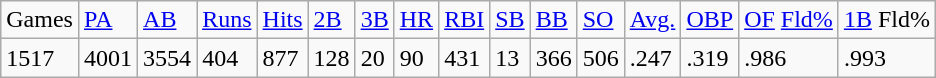<table class="wikitable">
<tr>
<td>Games</td>
<td><a href='#'>PA</a></td>
<td><a href='#'>AB</a></td>
<td><a href='#'>Runs</a></td>
<td><a href='#'>Hits</a></td>
<td><a href='#'>2B</a></td>
<td><a href='#'>3B</a></td>
<td><a href='#'>HR</a></td>
<td><a href='#'>RBI</a></td>
<td><a href='#'>SB</a></td>
<td><a href='#'>BB</a></td>
<td><a href='#'>SO</a></td>
<td><a href='#'>Avg.</a></td>
<td><a href='#'>OBP</a></td>
<td><a href='#'>OF</a> <a href='#'>Fld%</a></td>
<td><a href='#'>1B</a> Fld%</td>
</tr>
<tr>
<td>1517</td>
<td>4001</td>
<td>3554</td>
<td>404</td>
<td>877</td>
<td>128</td>
<td>20</td>
<td>90</td>
<td>431</td>
<td>13</td>
<td>366</td>
<td>506</td>
<td>.247</td>
<td>.319</td>
<td>.986</td>
<td>.993</td>
</tr>
</table>
